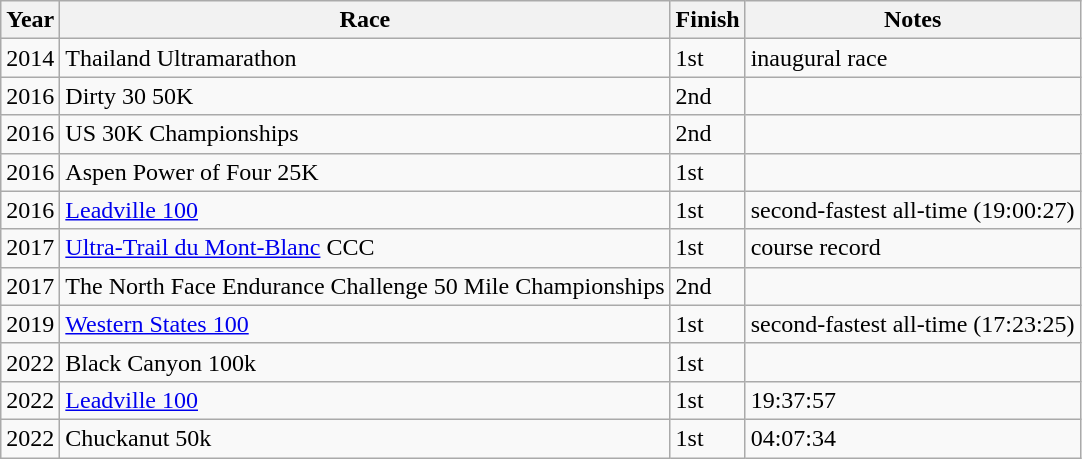<table class="wikitable">
<tr>
<th>Year</th>
<th>Race</th>
<th>Finish</th>
<th>Notes</th>
</tr>
<tr>
<td>2014</td>
<td>Thailand Ultramarathon</td>
<td>1st</td>
<td>inaugural race</td>
</tr>
<tr>
<td>2016</td>
<td>Dirty 30 50K</td>
<td>2nd</td>
<td></td>
</tr>
<tr>
<td>2016</td>
<td>US 30K Championships</td>
<td>2nd</td>
<td></td>
</tr>
<tr>
<td>2016</td>
<td>Aspen Power of Four 25K</td>
<td>1st</td>
<td></td>
</tr>
<tr>
<td>2016</td>
<td><a href='#'>Leadville 100</a></td>
<td>1st</td>
<td>second-fastest all-time (19:00:27)</td>
</tr>
<tr>
<td>2017</td>
<td><a href='#'>Ultra-Trail du Mont-Blanc</a> CCC</td>
<td>1st</td>
<td>course record</td>
</tr>
<tr>
<td>2017</td>
<td>The North Face Endurance Challenge 50 Mile Championships</td>
<td>2nd</td>
<td></td>
</tr>
<tr>
<td>2019</td>
<td><a href='#'>Western States 100</a></td>
<td>1st</td>
<td>second-fastest all-time (17:23:25)</td>
</tr>
<tr>
<td>2022</td>
<td>Black Canyon 100k</td>
<td>1st</td>
<td></td>
</tr>
<tr>
<td>2022</td>
<td><a href='#'>Leadville 100</a></td>
<td>1st</td>
<td>19:37:57</td>
</tr>
<tr>
<td>2022</td>
<td>Chuckanut 50k</td>
<td>1st</td>
<td>04:07:34</td>
</tr>
</table>
